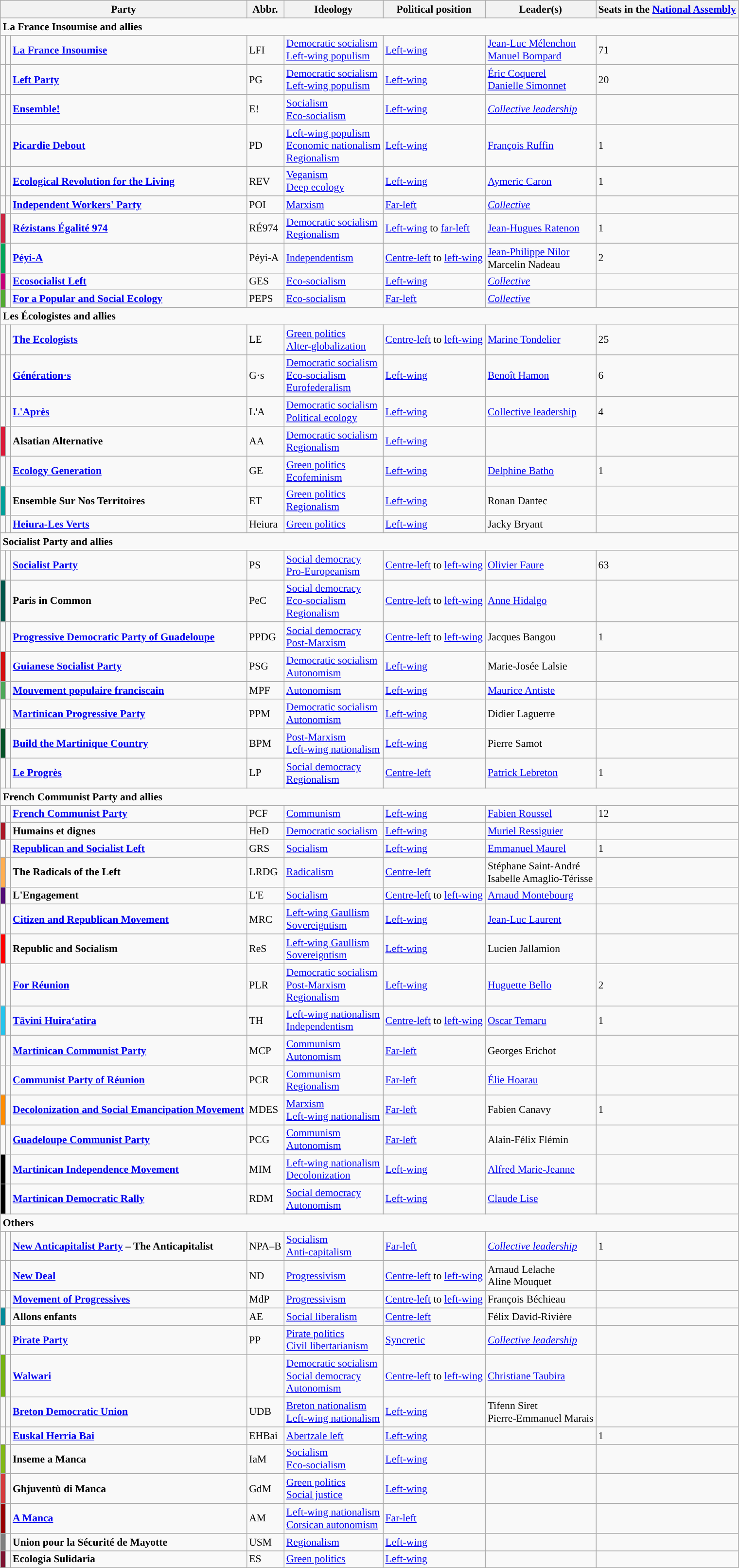<table class="wikitable" style="font-size:90%">
<tr>
<th colspan="3">Party</th>
<th>Abbr.</th>
<th>Ideology</th>
<th>Political position</th>
<th>Leader(s)</th>
<th>Seats in the <a href='#'>National Assembly</a></th>
</tr>
<tr>
<td colspan="8"><strong>La France Insoumise and allies</strong></td>
</tr>
<tr>
<td style="background-color:"></td>
<td></td>
<td><strong><a href='#'>La France Insoumise</a></strong></td>
<td>LFI</td>
<td><a href='#'>Democratic socialism</a><br><a href='#'>Left-wing populism</a></td>
<td><a href='#'>Left-wing</a></td>
<td><a href='#'>Jean-Luc Mélenchon</a><br><a href='#'>Manuel Bompard</a></td>
<td>71</td>
</tr>
<tr>
<td style="background-color:"></td>
<td></td>
<td><strong><a href='#'>Left Party</a></strong></td>
<td>PG</td>
<td><a href='#'>Democratic socialism</a><br><a href='#'>Left-wing populism</a></td>
<td><a href='#'>Left-wing</a></td>
<td><a href='#'>Éric Coquerel</a><br><a href='#'>Danielle Simonnet</a></td>
<td>20</td>
</tr>
<tr>
<td style="background-color:"></td>
<td></td>
<td><strong><a href='#'>Ensemble!</a></strong></td>
<td>E!</td>
<td><a href='#'>Socialism</a><br><a href='#'>Eco-socialism</a></td>
<td><a href='#'>Left-wing</a></td>
<td><em><a href='#'>Collective leadership</a></em></td>
<td></td>
</tr>
<tr>
<td style="background-color:"></td>
<td align="center"></td>
<td><strong><a href='#'>Picardie Debout</a></strong></td>
<td>PD</td>
<td><a href='#'>Left-wing populism</a><br><a href='#'>Economic nationalism</a><br><a href='#'>Regionalism</a></td>
<td><a href='#'>Left-wing</a></td>
<td><a href='#'>François Ruffin</a></td>
<td>1</td>
</tr>
<tr>
<td style="background-color:"></td>
<td></td>
<td><strong><a href='#'>Ecological Revolution for the Living</a></strong></td>
<td>REV</td>
<td><a href='#'>Veganism</a><br><a href='#'>Deep ecology</a></td>
<td><a href='#'>Left-wing</a></td>
<td><a href='#'>Aymeric Caron</a></td>
<td>1</td>
</tr>
<tr>
<td style="background-color:"></td>
<td align="center"></td>
<td><strong><a href='#'>Independent Workers' Party</a></strong></td>
<td>POI</td>
<td><a href='#'>Marxism</a></td>
<td><a href='#'>Far-left</a></td>
<td><em><a href='#'>Collective</a></em></td>
<td></td>
</tr>
<tr>
<td style="background-color:#CC2443"></td>
<td></td>
<td><strong><a href='#'>Rézistans Égalité 974</a></strong></td>
<td>RÉ974</td>
<td><a href='#'>Democratic socialism</a><br><a href='#'>Regionalism</a></td>
<td><a href='#'>Left-wing</a> to <a href='#'>far-left</a></td>
<td><a href='#'>Jean-Hugues Ratenon</a></td>
<td>1</td>
</tr>
<tr>
<td style="background-color:#01A65A"></td>
<td></td>
<td><strong><a href='#'>Péyi-A</a></strong></td>
<td>Péyi-A</td>
<td><a href='#'>Independentism</a></td>
<td><a href='#'>Centre-left</a> to <a href='#'>left-wing</a></td>
<td><a href='#'>Jean-Philippe Nilor</a><br>Marcelin Nadeau</td>
<td>2</td>
</tr>
<tr>
<td style="background-color:#C6007B"></td>
<td align="center"></td>
<td><strong><a href='#'>Ecosocialist Left</a></strong></td>
<td>GES</td>
<td><a href='#'>Eco-socialism</a></td>
<td><a href='#'>Left-wing</a></td>
<td><em><a href='#'>Collective</a></em></td>
<td></td>
</tr>
<tr>
<td style="background-color:#53AB32"></td>
<td></td>
<td><strong><a href='#'>For a Popular and Social Ecology</a></strong></td>
<td>PEPS</td>
<td><a href='#'>Eco-socialism</a></td>
<td><a href='#'>Far-left</a></td>
<td><em><a href='#'>Collective</a></em></td>
<td></td>
</tr>
<tr>
<td colspan="8"><strong>Les Écologistes and allies</strong></td>
</tr>
<tr>
<td style="background-color:"></td>
<td align="center"></td>
<td><strong><a href='#'>The Ecologists</a></strong></td>
<td>LE</td>
<td><a href='#'>Green politics</a><br><a href='#'>Alter-globalization</a></td>
<td><a href='#'>Centre-left</a> to <a href='#'>left-wing</a></td>
<td><a href='#'>Marine Tondelier</a></td>
<td>25</td>
</tr>
<tr>
<td style="background-color:"></td>
<td align="center"></td>
<td><strong><a href='#'>Génération·s</a></strong></td>
<td>G·s</td>
<td><a href='#'>Democratic socialism</a><br><a href='#'>Eco-socialism</a><br><a href='#'>Eurofederalism</a></td>
<td><a href='#'>Left-wing</a></td>
<td><a href='#'>Benoît Hamon</a></td>
<td>6</td>
</tr>
<tr>
<td style="background-color:"></td>
<td align="center"></td>
<td><strong><a href='#'>L'Après</a></strong></td>
<td>L'A</td>
<td><a href='#'>Democratic socialism</a><br><a href='#'>Political ecology</a></td>
<td><a href='#'>Left-wing</a></td>
<td><a href='#'>Collective leadership</a></td>
<td>4</td>
</tr>
<tr>
<td style="background-color:#DB1A39"></td>
<td align="center"></td>
<td><strong>Alsatian Alternative</strong></td>
<td>AA</td>
<td><a href='#'>Democratic socialism</a><br><a href='#'>Regionalism</a></td>
<td><a href='#'>Left-wing</a></td>
<td></td>
<td></td>
</tr>
<tr>
<td style="background-color:"></td>
<td align="center"></td>
<td><strong><a href='#'>Ecology Generation</a></strong></td>
<td>GE</td>
<td><a href='#'>Green politics</a><br><a href='#'>Ecofeminism</a></td>
<td><a href='#'>Left-wing</a></td>
<td><a href='#'>Delphine Batho</a></td>
<td>1</td>
</tr>
<tr>
<td style="background-color:#00A19A"></td>
<td></td>
<td><strong>Ensemble Sur Nos Territoires</strong></td>
<td>ET</td>
<td><a href='#'>Green politics</a><br><a href='#'>Regionalism</a></td>
<td><a href='#'>Left-wing</a></td>
<td>Ronan Dantec</td>
<td></td>
</tr>
<tr>
<td style="background-color:"></td>
<td></td>
<td><strong><a href='#'>Heiura-Les Verts</a></strong></td>
<td>Heiura</td>
<td><a href='#'>Green politics</a></td>
<td><a href='#'>Left-wing</a></td>
<td>Jacky Bryant</td>
<td></td>
</tr>
<tr>
<td colspan="8"><strong>Socialist Party and allies</strong></td>
</tr>
<tr>
<td style="background-color:"></td>
<td align="center"></td>
<td><strong><a href='#'>Socialist Party</a></strong></td>
<td>PS</td>
<td><a href='#'>Social democracy</a><br><a href='#'>Pro-Europeanism</a></td>
<td><a href='#'>Centre-left</a> to <a href='#'>left-wing</a></td>
<td><a href='#'>Olivier Faure</a></td>
<td>63</td>
</tr>
<tr>
<td style="background-color:#00574B"></td>
<td align="center"></td>
<td><strong>Paris in Common</strong></td>
<td>PeC</td>
<td><a href='#'>Social democracy</a><br><a href='#'>Eco-socialism</a><br><a href='#'>Regionalism</a></td>
<td><a href='#'>Centre-left</a> to <a href='#'>left-wing</a></td>
<td><a href='#'>Anne Hidalgo</a></td>
<td></td>
</tr>
<tr>
<td style="background-color:"></td>
<td align="center"></td>
<td><strong><a href='#'>Progressive Democratic Party of Guadeloupe</a></strong></td>
<td>PPDG</td>
<td><a href='#'>Social democracy</a><br><a href='#'>Post-Marxism</a></td>
<td><a href='#'>Centre-left</a> to <a href='#'>left-wing</a></td>
<td>Jacques Bangou</td>
<td>1</td>
</tr>
<tr>
<td style="background:#D41012"></td>
<td align="center"></td>
<td><strong><a href='#'>Guianese Socialist Party</a></strong></td>
<td>PSG</td>
<td><a href='#'>Democratic socialism</a><br><a href='#'>Autonomism</a></td>
<td><a href='#'>Left-wing</a></td>
<td>Marie-Josée Lalsie</td>
<td></td>
</tr>
<tr>
<td style="background:#4DA85A"></td>
<td align="center"></td>
<td><strong><a href='#'>Mouvement populaire franciscain</a></strong></td>
<td>MPF</td>
<td><a href='#'>Autonomism</a></td>
<td><a href='#'>Left-wing</a></td>
<td><a href='#'>Maurice Antiste</a></td>
<td></td>
</tr>
<tr>
<td style="background:"></td>
<td align="center"></td>
<td><strong><a href='#'>Martinican Progressive Party</a></strong></td>
<td>PPM</td>
<td><a href='#'>Democratic socialism</a><br><a href='#'>Autonomism</a></td>
<td><a href='#'>Left-wing</a></td>
<td>Didier Laguerre</td>
<td></td>
</tr>
<tr>
<td style="background:#055228"></td>
<td align="center"></td>
<td><strong><a href='#'>Build the Martinique Country</a></strong></td>
<td>BPM</td>
<td><a href='#'>Post-Marxism</a><br><a href='#'>Left-wing nationalism</a></td>
<td><a href='#'>Left-wing</a></td>
<td>Pierre Samot</td>
<td></td>
</tr>
<tr>
<td style="background:"></td>
<td></td>
<td><strong><a href='#'>Le Progrès</a></strong></td>
<td>LP</td>
<td><a href='#'>Social democracy</a><br><a href='#'>Regionalism</a></td>
<td><a href='#'>Centre-left</a></td>
<td><a href='#'>Patrick Lebreton</a></td>
<td>1</td>
</tr>
<tr>
<td colspan="8"><strong>French Communist Party and allies</strong></td>
</tr>
<tr>
<td style="background-color:"></td>
<td></td>
<td><strong><a href='#'>French Communist Party</a></strong></td>
<td>PCF</td>
<td><a href='#'>Communism</a></td>
<td><a href='#'>Left-wing</a></td>
<td><a href='#'>Fabien Roussel</a></td>
<td>12</td>
</tr>
<tr>
<td style="background-color:#AB1727"></td>
<td></td>
<td><strong>Humains et dignes</strong></td>
<td>HeD</td>
<td><a href='#'>Democratic socialism</a></td>
<td><a href='#'>Left-wing</a></td>
<td><a href='#'>Muriel Ressiguier</a></td>
<td></td>
</tr>
<tr>
<td style="background-color:"></td>
<td></td>
<td><strong><a href='#'>Republican and Socialist Left</a></strong></td>
<td>GRS</td>
<td><a href='#'>Socialism</a></td>
<td><a href='#'>Left-wing</a></td>
<td><a href='#'>Emmanuel Maurel</a></td>
<td>1</td>
</tr>
<tr>
<td style="background-color:#FEAE53"></td>
<td></td>
<td><strong>The Radicals of the Left</strong></td>
<td>LRDG</td>
<td><a href='#'>Radicalism</a></td>
<td><a href='#'>Centre-left</a></td>
<td>Stéphane Saint-André<br>Isabelle Amaglio-Térisse</td>
<td></td>
</tr>
<tr>
<td style="background-color:#510C76"></td>
<td></td>
<td><strong>L'Engagement</strong></td>
<td>L'E</td>
<td><a href='#'>Socialism</a></td>
<td><a href='#'>Centre-left</a> to <a href='#'>left-wing</a></td>
<td><a href='#'>Arnaud Montebourg</a></td>
<td></td>
</tr>
<tr>
<td style="background-color:"></td>
<td></td>
<td><strong><a href='#'>Citizen and Republican Movement</a></strong></td>
<td>MRC</td>
<td><a href='#'>Left-wing Gaullism</a><br><a href='#'>Sovereigntism</a></td>
<td><a href='#'>Left-wing</a></td>
<td><a href='#'>Jean-Luc Laurent</a></td>
<td></td>
</tr>
<tr>
<td style="background-color:red"></td>
<td></td>
<td><strong>Republic and Socialism</strong></td>
<td>ReS</td>
<td><a href='#'>Left-wing Gaullism</a><br><a href='#'>Sovereigntism</a></td>
<td><a href='#'>Left-wing</a></td>
<td>Lucien Jallamion</td>
<td></td>
</tr>
<tr>
<td style="background-color:"></td>
<td></td>
<td><strong><a href='#'>For Réunion</a></strong></td>
<td>PLR</td>
<td><a href='#'>Democratic socialism</a><br><a href='#'>Post-Marxism</a><br><a href='#'>Regionalism</a></td>
<td><a href='#'>Left-wing</a></td>
<td><a href='#'>Huguette Bello</a></td>
<td>2</td>
</tr>
<tr>
<td style="background-color:#26C4EC"></td>
<td></td>
<td><strong><a href='#'>Tāvini Huiraʻatira</a></strong></td>
<td>TH</td>
<td><a href='#'>Left-wing nationalism</a><br><a href='#'>Independentism</a></td>
<td><a href='#'>Centre-left</a> to <a href='#'>left-wing</a></td>
<td><a href='#'>Oscar Temaru</a></td>
<td>1</td>
</tr>
<tr>
<td style="background:"></td>
<td></td>
<td><strong><a href='#'>Martinican Communist Party</a></strong></td>
<td>MCP</td>
<td><a href='#'>Communism</a><br><a href='#'>Autonomism</a></td>
<td><a href='#'>Far-left</a></td>
<td>Georges Erichot</td>
<td></td>
</tr>
<tr>
<td style="background:"></td>
<td></td>
<td><strong><a href='#'>Communist Party of Réunion</a></strong></td>
<td>PCR</td>
<td><a href='#'>Communism</a><br><a href='#'>Regionalism</a></td>
<td><a href='#'>Far-left</a></td>
<td><a href='#'>Élie Hoarau</a></td>
<td></td>
</tr>
<tr>
<td style="background:#FF8C00"></td>
<td></td>
<td><strong><a href='#'>Decolonization and Social Emancipation Movement</a></strong></td>
<td>MDES</td>
<td><a href='#'>Marxism</a><br><a href='#'>Left-wing nationalism</a></td>
<td><a href='#'>Far-left</a></td>
<td>Fabien Canavy</td>
<td>1</td>
</tr>
<tr>
<td style="background:"></td>
<td></td>
<td><strong><a href='#'>Guadeloupe Communist Party</a></strong></td>
<td>PCG</td>
<td><a href='#'>Communism</a><br><a href='#'>Autonomism</a></td>
<td><a href='#'>Far-left</a></td>
<td>Alain-Félix Flémin</td>
<td></td>
</tr>
<tr>
<td style="background:black"></td>
<td></td>
<td><strong><a href='#'>Martinican Independence Movement</a></strong></td>
<td>MIM</td>
<td><a href='#'>Left-wing nationalism</a><br><a href='#'>Decolonization</a></td>
<td><a href='#'>Left-wing</a></td>
<td><a href='#'>Alfred Marie-Jeanne</a></td>
<td></td>
</tr>
<tr>
<td style="background:black"></td>
<td></td>
<td><strong><a href='#'>Martinican Democratic Rally</a></strong></td>
<td>RDM</td>
<td><a href='#'>Social democracy</a><br><a href='#'>Autonomism</a></td>
<td><a href='#'>Left-wing</a></td>
<td><a href='#'>Claude Lise</a></td>
<td></td>
</tr>
<tr>
<td colspan="8"><strong>Others</strong></td>
</tr>
<tr>
<td style="background-color:"></td>
<td align="center"></td>
<td><strong><a href='#'>New Anticapitalist Party</a> – The Anticapitalist</strong></td>
<td>NPA–B</td>
<td><a href='#'>Socialism</a><br><a href='#'>Anti-capitalism</a></td>
<td><a href='#'>Far-left</a></td>
<td><em><a href='#'>Collective leadership</a></em></td>
<td>1</td>
</tr>
<tr>
<td style="background-color:"></td>
<td align="center"></td>
<td><strong><a href='#'>New Deal</a></strong></td>
<td>ND</td>
<td><a href='#'>Progressivism</a></td>
<td><a href='#'>Centre-left</a> to <a href='#'>left-wing</a></td>
<td>Arnaud Lelache<br>Aline Mouquet</td>
<td></td>
</tr>
<tr>
<td style="background-color:"></td>
<td align="center"></td>
<td><strong><a href='#'>Movement of Progressives</a></strong></td>
<td>MdP</td>
<td><a href='#'>Progressivism</a></td>
<td><a href='#'>Centre-left</a> to <a href='#'>left-wing</a></td>
<td>François Béchieau</td>
<td></td>
</tr>
<tr>
<td style="background-color:#048B9A"></td>
<td></td>
<td><strong>Allons enfants</strong></td>
<td>AE</td>
<td><a href='#'>Social liberalism</a></td>
<td><a href='#'>Centre-left</a></td>
<td>Félix David-Rivière</td>
<td></td>
</tr>
<tr>
<td style="background-color:"></td>
<td></td>
<td><strong><a href='#'>Pirate Party</a></strong></td>
<td>PP</td>
<td><a href='#'>Pirate politics</a><br><a href='#'>Civil libertarianism</a></td>
<td><a href='#'>Syncretic</a></td>
<td><em><a href='#'>Collective leadership</a></em></td>
<td></td>
</tr>
<tr>
<td style="background-color:#75B313"></td>
<td></td>
<td><strong><a href='#'>Walwari</a></strong></td>
<td></td>
<td><a href='#'>Democratic socialism</a><br><a href='#'>Social democracy</a><br><a href='#'>Autonomism</a></td>
<td><a href='#'>Centre-left</a> to <a href='#'>left-wing</a></td>
<td><a href='#'>Christiane Taubira</a></td>
<td></td>
</tr>
<tr>
<td style="background-color:"></td>
<td></td>
<td><strong><a href='#'>Breton Democratic Union</a></strong></td>
<td>UDB</td>
<td><a href='#'>Breton nationalism</a><br><a href='#'>Left-wing nationalism</a></td>
<td><a href='#'>Left-wing</a></td>
<td>Tifenn Siret<br>Pierre-Emmanuel Marais</td>
<td></td>
</tr>
<tr>
<td style="background-color:"></td>
<td></td>
<td><strong><a href='#'>Euskal Herria Bai</a></strong></td>
<td>EHBai</td>
<td><a href='#'>Abertzale left</a></td>
<td><a href='#'>Left-wing</a></td>
<td></td>
<td>1</td>
</tr>
<tr>
<td style="background-color:#82B818"></td>
<td></td>
<td><strong>Inseme a Manca</strong></td>
<td>IaM</td>
<td><a href='#'>Socialism</a><br><a href='#'>Eco-socialism</a></td>
<td><a href='#'>Left-wing</a></td>
<td></td>
<td></td>
</tr>
<tr>
<td style="background-color:#D53C3E"></td>
<td></td>
<td><strong>Ghjuventù di Manca</strong></td>
<td>GdM</td>
<td><a href='#'>Green politics</a><br><a href='#'>Social justice</a></td>
<td><a href='#'>Left-wing</a></td>
<td></td>
<td></td>
</tr>
<tr>
<td style="background-color:#980001"></td>
<td></td>
<td><strong><a href='#'>A Manca</a></strong></td>
<td>AM</td>
<td><a href='#'>Left-wing nationalism</a><br><a href='#'>Corsican autonomism</a></td>
<td><a href='#'>Far-left</a></td>
<td></td>
<td></td>
</tr>
<tr>
<td style="background-color:grey"></td>
<td></td>
<td><strong>Union pour la Sécurité de Mayotte</strong></td>
<td>USM</td>
<td><a href='#'>Regionalism</a></td>
<td><a href='#'>Left-wing</a></td>
<td></td>
<td></td>
</tr>
<tr>
<td style="background-color:#7F1432"></td>
<td></td>
<td><strong>Ecologia Sulidaria</strong></td>
<td>ES</td>
<td><a href='#'>Green politics</a></td>
<td><a href='#'>Left-wing</a></td>
<td></td>
<td></td>
</tr>
</table>
